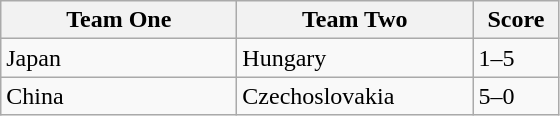<table class="wikitable">
<tr>
<th width=150>Team One</th>
<th width=150>Team Two</th>
<th width=50>Score</th>
</tr>
<tr>
<td>Japan</td>
<td>Hungary</td>
<td>1–5</td>
</tr>
<tr>
<td>China</td>
<td>Czechoslovakia</td>
<td>5–0</td>
</tr>
</table>
